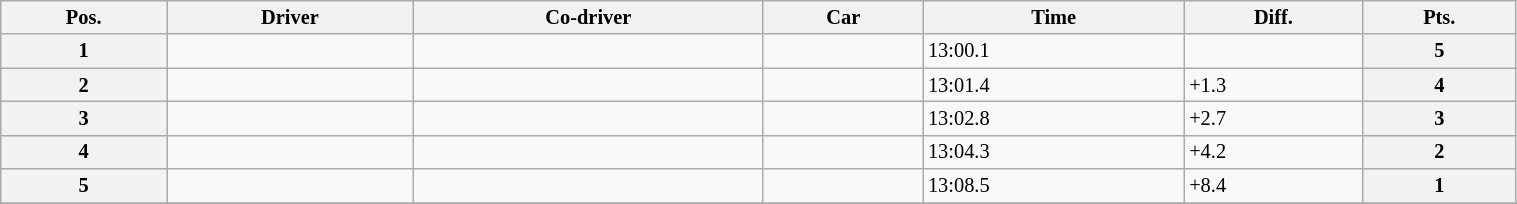<table class="wikitable" width=80% style="font-size: 85%;">
<tr>
<th>Pos.</th>
<th>Driver</th>
<th>Co-driver</th>
<th>Car</th>
<th>Time</th>
<th>Diff.</th>
<th>Pts.</th>
</tr>
<tr>
<th>1</th>
<td></td>
<td></td>
<td></td>
<td>13:00.1</td>
<td></td>
<th>5</th>
</tr>
<tr>
<th>2</th>
<td></td>
<td></td>
<td></td>
<td>13:01.4</td>
<td>+1.3</td>
<th>4</th>
</tr>
<tr>
<th>3</th>
<td></td>
<td></td>
<td></td>
<td>13:02.8</td>
<td>+2.7</td>
<th>3</th>
</tr>
<tr>
<th>4</th>
<td></td>
<td></td>
<td></td>
<td>13:04.3</td>
<td>+4.2</td>
<th>2</th>
</tr>
<tr>
<th>5</th>
<td></td>
<td></td>
<td></td>
<td>13:08.5</td>
<td>+8.4</td>
<th>1</th>
</tr>
<tr>
</tr>
</table>
